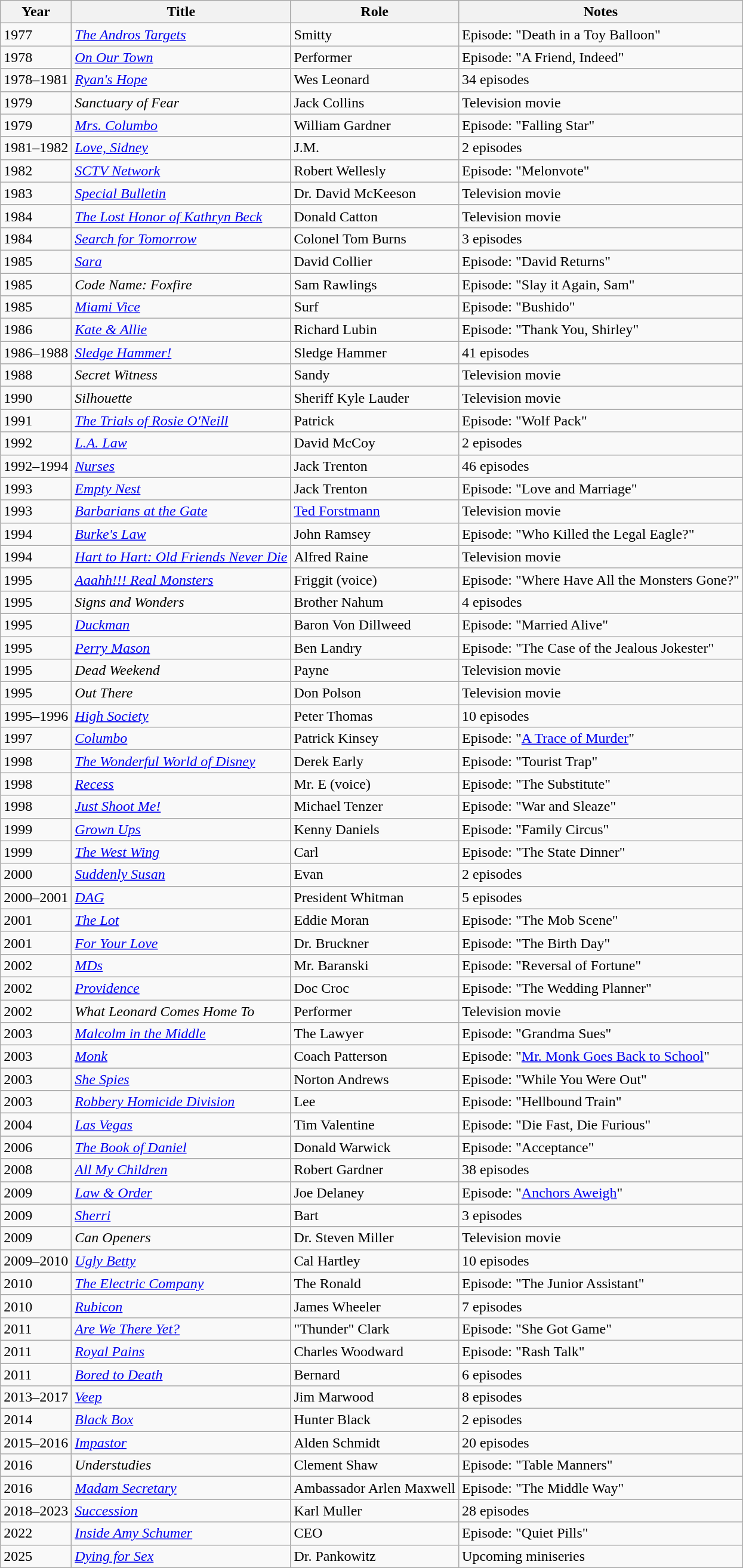<table class="wikitable sortable">
<tr>
<th>Year</th>
<th>Title</th>
<th>Role</th>
<th class="unsortable">Notes</th>
</tr>
<tr>
<td>1977</td>
<td><em><a href='#'>The Andros Targets</a></em></td>
<td>Smitty</td>
<td>Episode: "Death in a Toy Balloon"</td>
</tr>
<tr>
<td>1978</td>
<td><em><a href='#'>On Our Town</a></em></td>
<td>Performer</td>
<td>Episode: "A Friend, Indeed"</td>
</tr>
<tr>
<td>1978–1981</td>
<td><em><a href='#'>Ryan's Hope</a></em></td>
<td>Wes Leonard</td>
<td>34 episodes</td>
</tr>
<tr>
<td>1979</td>
<td><em>Sanctuary of Fear</em></td>
<td>Jack Collins</td>
<td>Television movie</td>
</tr>
<tr>
<td>1979</td>
<td><em><a href='#'>Mrs. Columbo</a></em></td>
<td>William Gardner</td>
<td>Episode: "Falling Star"</td>
</tr>
<tr>
<td>1981–1982</td>
<td><em><a href='#'>Love, Sidney</a></em></td>
<td>J.M.</td>
<td>2 episodes</td>
</tr>
<tr>
<td>1982</td>
<td><em><a href='#'>SCTV Network</a></em></td>
<td>Robert Wellesly</td>
<td>Episode: "Melonvote"</td>
</tr>
<tr>
<td>1983</td>
<td><em><a href='#'>Special Bulletin</a></em></td>
<td>Dr. David McKeeson</td>
<td>Television movie</td>
</tr>
<tr>
<td>1984</td>
<td><em><a href='#'>The Lost Honor of Kathryn Beck</a></em></td>
<td>Donald Catton</td>
<td>Television movie</td>
</tr>
<tr>
<td>1984</td>
<td><em><a href='#'>Search for Tomorrow</a></em></td>
<td>Colonel Tom Burns</td>
<td>3 episodes</td>
</tr>
<tr>
<td>1985</td>
<td><em><a href='#'>Sara</a></em></td>
<td>David Collier</td>
<td>Episode: "David Returns"</td>
</tr>
<tr>
<td>1985</td>
<td><em>Code Name: Foxfire</em></td>
<td>Sam Rawlings</td>
<td>Episode: "Slay it Again, Sam"</td>
</tr>
<tr>
<td>1985</td>
<td><em><a href='#'>Miami Vice</a></em></td>
<td>Surf</td>
<td>Episode: "Bushido"</td>
</tr>
<tr>
<td>1986</td>
<td><em><a href='#'>Kate & Allie</a></em></td>
<td>Richard Lubin</td>
<td>Episode: "Thank You, Shirley"</td>
</tr>
<tr>
<td>1986–1988</td>
<td><em><a href='#'>Sledge Hammer!</a></em></td>
<td>Sledge Hammer</td>
<td>41 episodes</td>
</tr>
<tr>
<td>1988</td>
<td><em>Secret Witness</em></td>
<td>Sandy</td>
<td>Television movie</td>
</tr>
<tr>
<td>1990</td>
<td><em>Silhouette</em></td>
<td>Sheriff Kyle Lauder</td>
<td>Television movie</td>
</tr>
<tr>
<td>1991</td>
<td><em><a href='#'>The Trials of Rosie O'Neill</a></em></td>
<td>Patrick</td>
<td>Episode: "Wolf Pack"</td>
</tr>
<tr>
<td>1992</td>
<td><em><a href='#'>L.A. Law</a></em></td>
<td>David McCoy</td>
<td>2 episodes</td>
</tr>
<tr>
<td>1992–1994</td>
<td><em><a href='#'>Nurses</a></em></td>
<td>Jack Trenton</td>
<td>46 episodes</td>
</tr>
<tr>
<td>1993</td>
<td><em><a href='#'>Empty Nest</a></em></td>
<td>Jack Trenton</td>
<td>Episode: "Love and Marriage"</td>
</tr>
<tr>
<td>1993</td>
<td><em><a href='#'>Barbarians at the Gate</a></em></td>
<td><a href='#'>Ted Forstmann</a></td>
<td>Television movie</td>
</tr>
<tr>
<td>1994</td>
<td><em><a href='#'>Burke's Law</a></em></td>
<td>John Ramsey</td>
<td>Episode: "Who Killed the Legal Eagle?"</td>
</tr>
<tr>
<td>1994</td>
<td><em><a href='#'>Hart to Hart: Old Friends Never Die</a></em></td>
<td>Alfred Raine</td>
<td>Television movie</td>
</tr>
<tr>
<td>1995</td>
<td><em><a href='#'>Aaahh!!! Real Monsters</a></em></td>
<td>Friggit (voice)</td>
<td>Episode: "Where Have All the Monsters Gone?"</td>
</tr>
<tr>
<td>1995</td>
<td><em>Signs and Wonders</em></td>
<td>Brother Nahum</td>
<td>4 episodes</td>
</tr>
<tr>
<td>1995</td>
<td><em><a href='#'>Duckman</a></em></td>
<td>Baron Von Dillweed</td>
<td>Episode: "Married Alive"</td>
</tr>
<tr>
<td>1995</td>
<td><em><a href='#'>Perry Mason</a></em></td>
<td>Ben Landry</td>
<td>Episode: "The Case of the Jealous Jokester"</td>
</tr>
<tr>
<td>1995</td>
<td><em>Dead Weekend</em></td>
<td>Payne</td>
<td>Television movie</td>
</tr>
<tr>
<td>1995</td>
<td><em>Out There</em></td>
<td>Don Polson</td>
<td>Television movie</td>
</tr>
<tr>
<td>1995–1996</td>
<td><em><a href='#'>High Society</a></em></td>
<td>Peter Thomas</td>
<td>10 episodes</td>
</tr>
<tr>
<td>1997</td>
<td><em><a href='#'>Columbo</a></em></td>
<td>Patrick Kinsey</td>
<td>Episode: "<a href='#'>A Trace of Murder</a>"</td>
</tr>
<tr>
<td>1998</td>
<td><em><a href='#'>The Wonderful World of Disney</a></em></td>
<td>Derek Early</td>
<td>Episode: "Tourist Trap"</td>
</tr>
<tr>
<td>1998</td>
<td><em><a href='#'>Recess</a></em></td>
<td>Mr. E (voice)</td>
<td>Episode: "The Substitute"</td>
</tr>
<tr>
<td>1998</td>
<td><em><a href='#'>Just Shoot Me!</a></em></td>
<td>Michael Tenzer</td>
<td>Episode: "War and Sleaze"</td>
</tr>
<tr>
<td>1999</td>
<td><em><a href='#'>Grown Ups</a></em></td>
<td>Kenny Daniels</td>
<td>Episode: "Family Circus"</td>
</tr>
<tr>
<td>1999</td>
<td><em><a href='#'>The West Wing</a></em></td>
<td>Carl</td>
<td>Episode: "The State Dinner"</td>
</tr>
<tr>
<td>2000</td>
<td><em><a href='#'>Suddenly Susan</a></em></td>
<td>Evan</td>
<td>2 episodes</td>
</tr>
<tr>
<td>2000–2001</td>
<td><em><a href='#'>DAG</a></em></td>
<td>President Whitman</td>
<td>5 episodes</td>
</tr>
<tr>
<td>2001</td>
<td><em><a href='#'>The Lot</a></em></td>
<td>Eddie Moran</td>
<td>Episode: "The Mob Scene"</td>
</tr>
<tr>
<td>2001</td>
<td><em><a href='#'>For Your Love</a></em></td>
<td>Dr. Bruckner</td>
<td>Episode: "The Birth Day"</td>
</tr>
<tr>
<td>2002</td>
<td><em><a href='#'>MDs</a></em></td>
<td>Mr. Baranski</td>
<td>Episode: "Reversal of Fortune"</td>
</tr>
<tr>
<td>2002</td>
<td><em><a href='#'>Providence</a></em></td>
<td>Doc Croc</td>
<td>Episode: "The Wedding Planner"</td>
</tr>
<tr>
<td>2002</td>
<td><em>What Leonard Comes Home To</em></td>
<td>Performer</td>
<td>Television movie</td>
</tr>
<tr>
<td>2003</td>
<td><em><a href='#'>Malcolm in the Middle</a></em></td>
<td>The Lawyer</td>
<td>Episode: "Grandma Sues"</td>
</tr>
<tr>
<td>2003</td>
<td><em><a href='#'>Monk</a></em></td>
<td>Coach Patterson</td>
<td>Episode: "<a href='#'>Mr. Monk Goes Back to School</a>"</td>
</tr>
<tr>
<td>2003</td>
<td><em><a href='#'>She Spies</a></em></td>
<td>Norton Andrews</td>
<td>Episode: "While You Were Out"</td>
</tr>
<tr>
<td>2003</td>
<td><em><a href='#'>Robbery Homicide Division</a></em></td>
<td>Lee</td>
<td>Episode: "Hellbound Train"</td>
</tr>
<tr>
<td>2004</td>
<td><em><a href='#'>Las Vegas</a></em></td>
<td>Tim Valentine</td>
<td>Episode: "Die Fast, Die Furious"</td>
</tr>
<tr>
<td>2006</td>
<td><em><a href='#'>The Book of Daniel</a></em></td>
<td>Donald Warwick</td>
<td>Episode: "Acceptance"</td>
</tr>
<tr>
<td>2008</td>
<td><em><a href='#'>All My Children</a></em></td>
<td>Robert Gardner</td>
<td>38 episodes</td>
</tr>
<tr>
<td>2009</td>
<td><em><a href='#'>Law & Order</a></em></td>
<td>Joe Delaney</td>
<td>Episode: "<a href='#'>Anchors Aweigh</a>"</td>
</tr>
<tr>
<td>2009</td>
<td><em><a href='#'>Sherri</a></em></td>
<td>Bart</td>
<td>3 episodes</td>
</tr>
<tr>
<td>2009</td>
<td><em>Can Openers</em></td>
<td>Dr. Steven Miller</td>
<td>Television movie</td>
</tr>
<tr>
<td>2009–2010</td>
<td><em><a href='#'>Ugly Betty</a></em></td>
<td>Cal Hartley</td>
<td>10 episodes</td>
</tr>
<tr>
<td>2010</td>
<td><em><a href='#'>The Electric Company</a></em></td>
<td>The Ronald</td>
<td>Episode: "The Junior Assistant"</td>
</tr>
<tr>
<td>2010</td>
<td><em><a href='#'>Rubicon</a></em></td>
<td>James Wheeler</td>
<td>7 episodes</td>
</tr>
<tr>
<td>2011</td>
<td><em><a href='#'>Are We There Yet?</a></em></td>
<td>"Thunder" Clark</td>
<td>Episode: "She Got Game"</td>
</tr>
<tr>
<td>2011</td>
<td><em><a href='#'>Royal Pains</a></em></td>
<td>Charles Woodward</td>
<td>Episode: "Rash Talk"</td>
</tr>
<tr>
<td>2011</td>
<td><em><a href='#'>Bored to Death</a></em></td>
<td>Bernard</td>
<td>6 episodes</td>
</tr>
<tr>
<td>2013–2017</td>
<td><em><a href='#'>Veep</a></em></td>
<td>Jim Marwood</td>
<td>8 episodes</td>
</tr>
<tr>
<td>2014</td>
<td><em><a href='#'>Black Box</a></em></td>
<td>Hunter Black</td>
<td>2 episodes</td>
</tr>
<tr>
<td>2015–2016</td>
<td><em><a href='#'>Impastor</a></em></td>
<td>Alden Schmidt</td>
<td>20 episodes</td>
</tr>
<tr>
<td>2016</td>
<td><em>Understudies</em></td>
<td>Clement Shaw</td>
<td>Episode: "Table Manners"</td>
</tr>
<tr>
<td>2016</td>
<td><em><a href='#'>Madam Secretary</a></em></td>
<td>Ambassador Arlen Maxwell</td>
<td>Episode: "The Middle Way"</td>
</tr>
<tr>
<td>2018–2023</td>
<td><em><a href='#'>Succession</a></em></td>
<td>Karl Muller</td>
<td>28 episodes</td>
</tr>
<tr>
<td>2022</td>
<td><em><a href='#'>Inside Amy Schumer</a></em></td>
<td>CEO</td>
<td>Episode: "Quiet Pills"</td>
</tr>
<tr>
<td>2025</td>
<td><em><a href='#'>Dying for Sex</a></em></td>
<td>Dr. Pankowitz</td>
<td>Upcoming miniseries</td>
</tr>
</table>
